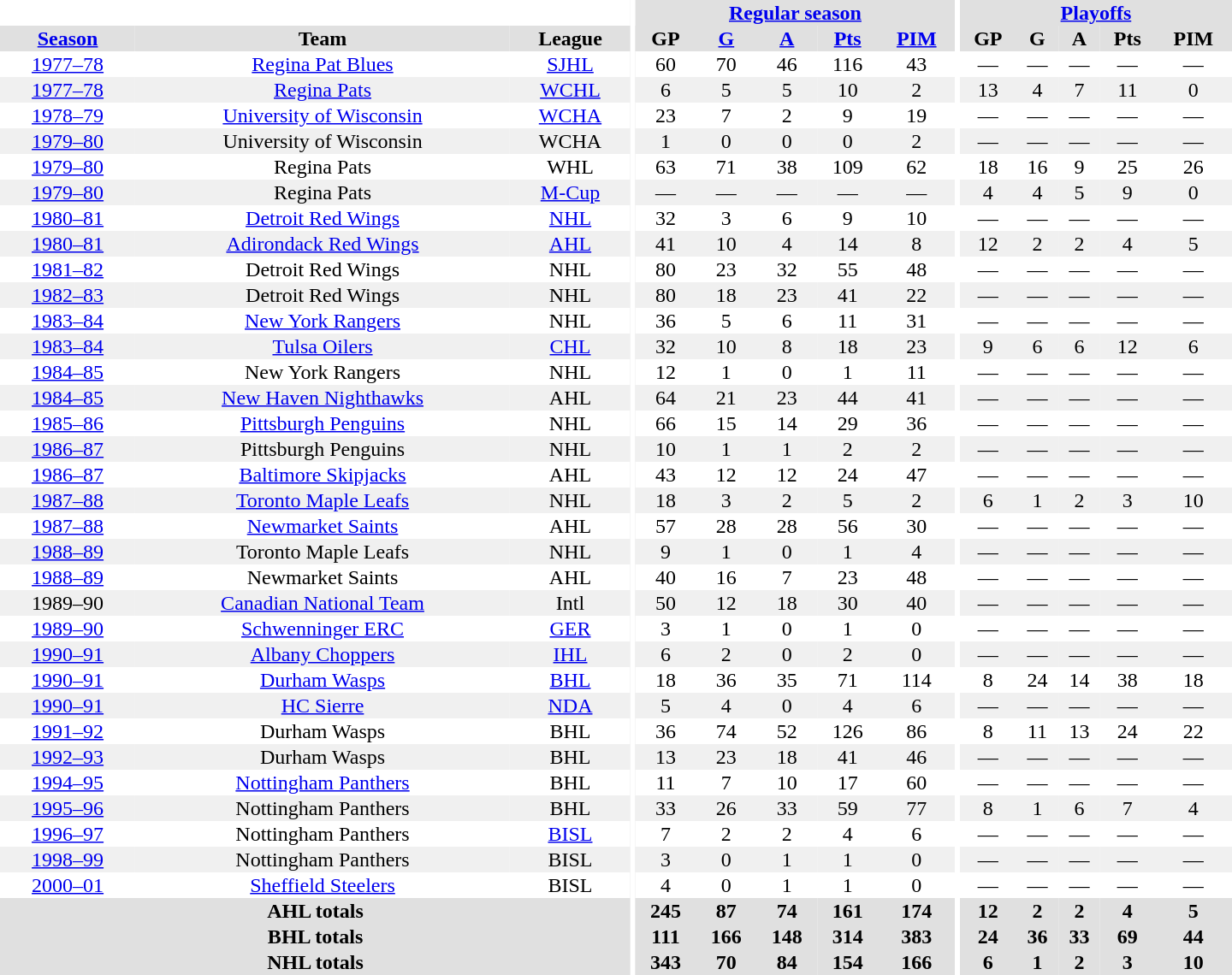<table border="0" cellpadding="1" cellspacing="0" style="text-align:center; width:60em">
<tr bgcolor="#e0e0e0">
<th colspan="3" bgcolor="#ffffff"></th>
<th rowspan="100" bgcolor="#ffffff"></th>
<th colspan="5"><a href='#'>Regular season</a></th>
<th rowspan="100" bgcolor="#ffffff"></th>
<th colspan="5"><a href='#'>Playoffs</a></th>
</tr>
<tr bgcolor="#e0e0e0">
<th><a href='#'>Season</a></th>
<th>Team</th>
<th>League</th>
<th>GP</th>
<th><a href='#'>G</a></th>
<th><a href='#'>A</a></th>
<th><a href='#'>Pts</a></th>
<th><a href='#'>PIM</a></th>
<th>GP</th>
<th>G</th>
<th>A</th>
<th>Pts</th>
<th>PIM</th>
</tr>
<tr>
<td><a href='#'>1977–78</a></td>
<td><a href='#'>Regina Pat Blues</a></td>
<td><a href='#'>SJHL</a></td>
<td>60</td>
<td>70</td>
<td>46</td>
<td>116</td>
<td>43</td>
<td>—</td>
<td>—</td>
<td>—</td>
<td>—</td>
<td>—</td>
</tr>
<tr bgcolor="#f0f0f0">
<td><a href='#'>1977–78</a></td>
<td><a href='#'>Regina Pats</a></td>
<td><a href='#'>WCHL</a></td>
<td>6</td>
<td>5</td>
<td>5</td>
<td>10</td>
<td>2</td>
<td>13</td>
<td>4</td>
<td>7</td>
<td>11</td>
<td>0</td>
</tr>
<tr>
<td><a href='#'>1978–79</a></td>
<td><a href='#'>University of Wisconsin</a></td>
<td><a href='#'>WCHA</a></td>
<td>23</td>
<td>7</td>
<td>2</td>
<td>9</td>
<td>19</td>
<td>—</td>
<td>—</td>
<td>—</td>
<td>—</td>
<td>—</td>
</tr>
<tr bgcolor="#f0f0f0">
<td><a href='#'>1979–80</a></td>
<td>University of Wisconsin</td>
<td>WCHA</td>
<td>1</td>
<td>0</td>
<td>0</td>
<td>0</td>
<td>2</td>
<td>—</td>
<td>—</td>
<td>—</td>
<td>—</td>
<td>—</td>
</tr>
<tr>
<td><a href='#'>1979–80</a></td>
<td>Regina Pats</td>
<td>WHL</td>
<td>63</td>
<td>71</td>
<td>38</td>
<td>109</td>
<td>62</td>
<td>18</td>
<td>16</td>
<td>9</td>
<td>25</td>
<td>26</td>
</tr>
<tr bgcolor="#f0f0f0">
<td><a href='#'>1979–80</a></td>
<td>Regina Pats</td>
<td><a href='#'>M-Cup</a></td>
<td>—</td>
<td>—</td>
<td>—</td>
<td>—</td>
<td>—</td>
<td>4</td>
<td>4</td>
<td>5</td>
<td>9</td>
<td>0</td>
</tr>
<tr>
<td><a href='#'>1980–81</a></td>
<td><a href='#'>Detroit Red Wings</a></td>
<td><a href='#'>NHL</a></td>
<td>32</td>
<td>3</td>
<td>6</td>
<td>9</td>
<td>10</td>
<td>—</td>
<td>—</td>
<td>—</td>
<td>—</td>
<td>—</td>
</tr>
<tr bgcolor="#f0f0f0">
<td><a href='#'>1980–81</a></td>
<td><a href='#'>Adirondack Red Wings</a></td>
<td><a href='#'>AHL</a></td>
<td>41</td>
<td>10</td>
<td>4</td>
<td>14</td>
<td>8</td>
<td>12</td>
<td>2</td>
<td>2</td>
<td>4</td>
<td>5</td>
</tr>
<tr>
<td><a href='#'>1981–82</a></td>
<td>Detroit Red Wings</td>
<td>NHL</td>
<td>80</td>
<td>23</td>
<td>32</td>
<td>55</td>
<td>48</td>
<td>—</td>
<td>—</td>
<td>—</td>
<td>—</td>
<td>—</td>
</tr>
<tr bgcolor="#f0f0f0">
<td><a href='#'>1982–83</a></td>
<td>Detroit Red Wings</td>
<td>NHL</td>
<td>80</td>
<td>18</td>
<td>23</td>
<td>41</td>
<td>22</td>
<td>—</td>
<td>—</td>
<td>—</td>
<td>—</td>
<td>—</td>
</tr>
<tr>
<td><a href='#'>1983–84</a></td>
<td><a href='#'>New York Rangers</a></td>
<td>NHL</td>
<td>36</td>
<td>5</td>
<td>6</td>
<td>11</td>
<td>31</td>
<td>—</td>
<td>—</td>
<td>—</td>
<td>—</td>
<td>—</td>
</tr>
<tr bgcolor="#f0f0f0">
<td><a href='#'>1983–84</a></td>
<td><a href='#'>Tulsa Oilers</a></td>
<td><a href='#'>CHL</a></td>
<td>32</td>
<td>10</td>
<td>8</td>
<td>18</td>
<td>23</td>
<td>9</td>
<td>6</td>
<td>6</td>
<td>12</td>
<td>6</td>
</tr>
<tr>
<td><a href='#'>1984–85</a></td>
<td>New York Rangers</td>
<td>NHL</td>
<td>12</td>
<td>1</td>
<td>0</td>
<td>1</td>
<td>11</td>
<td>—</td>
<td>—</td>
<td>—</td>
<td>—</td>
<td>—</td>
</tr>
<tr bgcolor="#f0f0f0">
<td><a href='#'>1984–85</a></td>
<td><a href='#'>New Haven Nighthawks</a></td>
<td>AHL</td>
<td>64</td>
<td>21</td>
<td>23</td>
<td>44</td>
<td>41</td>
<td>—</td>
<td>—</td>
<td>—</td>
<td>—</td>
<td>—</td>
</tr>
<tr>
<td><a href='#'>1985–86</a></td>
<td><a href='#'>Pittsburgh Penguins</a></td>
<td>NHL</td>
<td>66</td>
<td>15</td>
<td>14</td>
<td>29</td>
<td>36</td>
<td>—</td>
<td>—</td>
<td>—</td>
<td>—</td>
<td>—</td>
</tr>
<tr bgcolor="#f0f0f0">
<td><a href='#'>1986–87</a></td>
<td>Pittsburgh Penguins</td>
<td>NHL</td>
<td>10</td>
<td>1</td>
<td>1</td>
<td>2</td>
<td>2</td>
<td>—</td>
<td>—</td>
<td>—</td>
<td>—</td>
<td>—</td>
</tr>
<tr>
<td><a href='#'>1986–87</a></td>
<td><a href='#'>Baltimore Skipjacks</a></td>
<td>AHL</td>
<td>43</td>
<td>12</td>
<td>12</td>
<td>24</td>
<td>47</td>
<td>—</td>
<td>—</td>
<td>—</td>
<td>—</td>
<td>—</td>
</tr>
<tr bgcolor="#f0f0f0">
<td><a href='#'>1987–88</a></td>
<td><a href='#'>Toronto Maple Leafs</a></td>
<td>NHL</td>
<td>18</td>
<td>3</td>
<td>2</td>
<td>5</td>
<td>2</td>
<td>6</td>
<td>1</td>
<td>2</td>
<td>3</td>
<td>10</td>
</tr>
<tr>
<td><a href='#'>1987–88</a></td>
<td><a href='#'>Newmarket Saints</a></td>
<td>AHL</td>
<td>57</td>
<td>28</td>
<td>28</td>
<td>56</td>
<td>30</td>
<td>—</td>
<td>—</td>
<td>—</td>
<td>—</td>
<td>—</td>
</tr>
<tr bgcolor="#f0f0f0">
<td><a href='#'>1988–89</a></td>
<td>Toronto Maple Leafs</td>
<td>NHL</td>
<td>9</td>
<td>1</td>
<td>0</td>
<td>1</td>
<td>4</td>
<td>—</td>
<td>—</td>
<td>—</td>
<td>—</td>
<td>—</td>
</tr>
<tr>
<td><a href='#'>1988–89</a></td>
<td>Newmarket Saints</td>
<td>AHL</td>
<td>40</td>
<td>16</td>
<td>7</td>
<td>23</td>
<td>48</td>
<td>—</td>
<td>—</td>
<td>—</td>
<td>—</td>
<td>—</td>
</tr>
<tr bgcolor="#f0f0f0">
<td>1989–90</td>
<td><a href='#'>Canadian National Team</a></td>
<td>Intl</td>
<td>50</td>
<td>12</td>
<td>18</td>
<td>30</td>
<td>40</td>
<td>—</td>
<td>—</td>
<td>—</td>
<td>—</td>
<td>—</td>
</tr>
<tr>
<td><a href='#'>1989–90</a></td>
<td><a href='#'>Schwenninger ERC</a></td>
<td><a href='#'>GER</a></td>
<td>3</td>
<td>1</td>
<td>0</td>
<td>1</td>
<td>0</td>
<td>—</td>
<td>—</td>
<td>—</td>
<td>—</td>
<td>—</td>
</tr>
<tr bgcolor="#f0f0f0">
<td><a href='#'>1990–91</a></td>
<td><a href='#'>Albany Choppers</a></td>
<td><a href='#'>IHL</a></td>
<td>6</td>
<td>2</td>
<td>0</td>
<td>2</td>
<td>0</td>
<td>—</td>
<td>—</td>
<td>—</td>
<td>—</td>
<td>—</td>
</tr>
<tr>
<td><a href='#'>1990–91</a></td>
<td><a href='#'>Durham Wasps</a></td>
<td><a href='#'>BHL</a></td>
<td>18</td>
<td>36</td>
<td>35</td>
<td>71</td>
<td>114</td>
<td>8</td>
<td>24</td>
<td>14</td>
<td>38</td>
<td>18</td>
</tr>
<tr bgcolor="#f0f0f0">
<td><a href='#'>1990–91</a></td>
<td><a href='#'>HC Sierre</a></td>
<td><a href='#'>NDA</a></td>
<td>5</td>
<td>4</td>
<td>0</td>
<td>4</td>
<td>6</td>
<td>—</td>
<td>—</td>
<td>—</td>
<td>—</td>
<td>—</td>
</tr>
<tr>
<td><a href='#'>1991–92</a></td>
<td>Durham Wasps</td>
<td>BHL</td>
<td>36</td>
<td>74</td>
<td>52</td>
<td>126</td>
<td>86</td>
<td>8</td>
<td>11</td>
<td>13</td>
<td>24</td>
<td>22</td>
</tr>
<tr bgcolor="#f0f0f0">
<td><a href='#'>1992–93</a></td>
<td>Durham Wasps</td>
<td>BHL</td>
<td>13</td>
<td>23</td>
<td>18</td>
<td>41</td>
<td>46</td>
<td>—</td>
<td>—</td>
<td>—</td>
<td>—</td>
<td>—</td>
</tr>
<tr>
<td><a href='#'>1994–95</a></td>
<td><a href='#'>Nottingham Panthers</a></td>
<td>BHL</td>
<td>11</td>
<td>7</td>
<td>10</td>
<td>17</td>
<td>60</td>
<td>—</td>
<td>—</td>
<td>—</td>
<td>—</td>
<td>—</td>
</tr>
<tr bgcolor="#f0f0f0">
<td><a href='#'>1995–96</a></td>
<td>Nottingham Panthers</td>
<td>BHL</td>
<td>33</td>
<td>26</td>
<td>33</td>
<td>59</td>
<td>77</td>
<td>8</td>
<td>1</td>
<td>6</td>
<td>7</td>
<td>4</td>
</tr>
<tr>
<td><a href='#'>1996–97</a></td>
<td>Nottingham Panthers</td>
<td><a href='#'>BISL</a></td>
<td>7</td>
<td>2</td>
<td>2</td>
<td>4</td>
<td>6</td>
<td>—</td>
<td>—</td>
<td>—</td>
<td>—</td>
<td>—</td>
</tr>
<tr bgcolor="#f0f0f0">
<td><a href='#'>1998–99</a></td>
<td>Nottingham Panthers</td>
<td>BISL</td>
<td>3</td>
<td>0</td>
<td>1</td>
<td>1</td>
<td>0</td>
<td>—</td>
<td>—</td>
<td>—</td>
<td>—</td>
<td>—</td>
</tr>
<tr>
<td><a href='#'>2000–01</a></td>
<td><a href='#'>Sheffield Steelers</a></td>
<td>BISL</td>
<td>4</td>
<td>0</td>
<td>1</td>
<td>1</td>
<td>0</td>
<td>—</td>
<td>—</td>
<td>—</td>
<td>—</td>
<td>—</td>
</tr>
<tr bgcolor="#e0e0e0">
<th colspan="3">AHL totals</th>
<th>245</th>
<th>87</th>
<th>74</th>
<th>161</th>
<th>174</th>
<th>12</th>
<th>2</th>
<th>2</th>
<th>4</th>
<th>5</th>
</tr>
<tr bgcolor="#e0e0e0">
<th colspan="3">BHL totals</th>
<th>111</th>
<th>166</th>
<th>148</th>
<th>314</th>
<th>383</th>
<th>24</th>
<th>36</th>
<th>33</th>
<th>69</th>
<th>44</th>
</tr>
<tr bgcolor="#e0e0e0">
<th colspan="3">NHL totals</th>
<th>343</th>
<th>70</th>
<th>84</th>
<th>154</th>
<th>166</th>
<th>6</th>
<th>1</th>
<th>2</th>
<th>3</th>
<th>10</th>
</tr>
</table>
